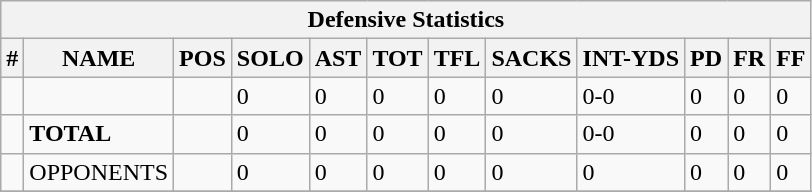<table class="wikitable sortable collapsible collapsed">
<tr>
<th colspan="16">Defensive Statistics</th>
</tr>
<tr>
<th>#</th>
<th>NAME</th>
<th>POS</th>
<th>SOLO</th>
<th>AST</th>
<th>TOT</th>
<th>TFL</th>
<th>SACKS</th>
<th>INT-YDS</th>
<th>PD</th>
<th>FR</th>
<th>FF</th>
</tr>
<tr>
<td></td>
<td></td>
<td></td>
<td>0</td>
<td>0</td>
<td>0</td>
<td>0</td>
<td>0</td>
<td>0-0</td>
<td>0</td>
<td>0</td>
<td>0</td>
</tr>
<tr>
<td></td>
<td><strong>TOTAL</strong></td>
<td></td>
<td>0</td>
<td>0</td>
<td>0</td>
<td>0</td>
<td>0</td>
<td>0-0</td>
<td>0</td>
<td>0</td>
<td>0</td>
</tr>
<tr>
<td></td>
<td>OPPONENTS</td>
<td></td>
<td>0</td>
<td>0</td>
<td>0</td>
<td>0</td>
<td>0</td>
<td>0</td>
<td>0</td>
<td>0</td>
<td>0</td>
</tr>
<tr>
</tr>
</table>
